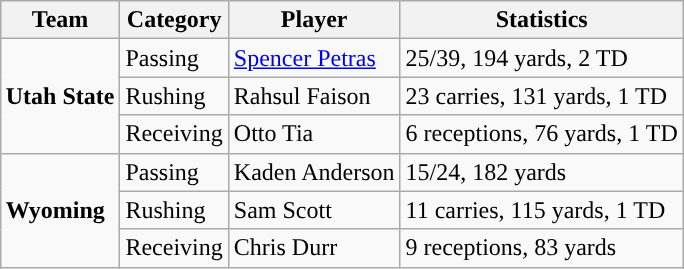<table class="wikitable" style="float: right;">
<tr>
<th>Team</th>
<th>Category</th>
<th>Player</th>
<th>Statistics</th>
</tr>
<tr>
<td rowspan=3><strong>Utah State</strong></td>
<td>Passing</td>
<td><a href='#'>Spencer Petras</a></td>
<td>25/39, 194 yards, 2 TD</td>
</tr>
<tr>
<td>Rushing</td>
<td>Rahsul Faison</td>
<td>23 carries, 131 yards, 1 TD</td>
</tr>
<tr>
<td>Receiving</td>
<td>Otto Tia</td>
<td>6 receptions, 76 yards, 1 TD</td>
</tr>
<tr>
<td rowspan=3><strong>Wyoming</strong></td>
<td>Passing</td>
<td>Kaden Anderson</td>
<td>15/24, 182 yards</td>
</tr>
<tr>
<td>Rushing</td>
<td>Sam Scott</td>
<td>11 carries, 115 yards, 1 TD</td>
</tr>
<tr>
<td>Receiving</td>
<td>Chris Durr</td>
<td>9 receptions, 83 yards</td>
</tr>
</table>
